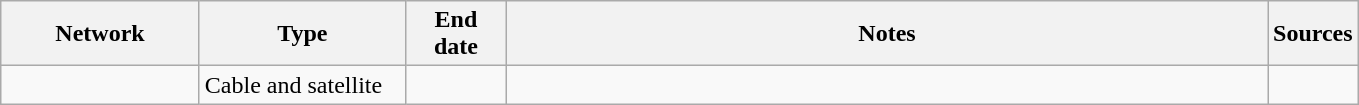<table class="wikitable">
<tr>
<th style="text-align:center; width:125px">Network</th>
<th style="text-align:center; width:130px">Type</th>
<th style="text-align:center; width:60px">End date</th>
<th style="text-align:center; width:500px">Notes</th>
<th style="text-align:center; width:30px">Sources</th>
</tr>
<tr>
<td><a href='#'></a></td>
<td>Cable and satellite</td>
<td></td>
<td></td>
<td></td>
</tr>
</table>
